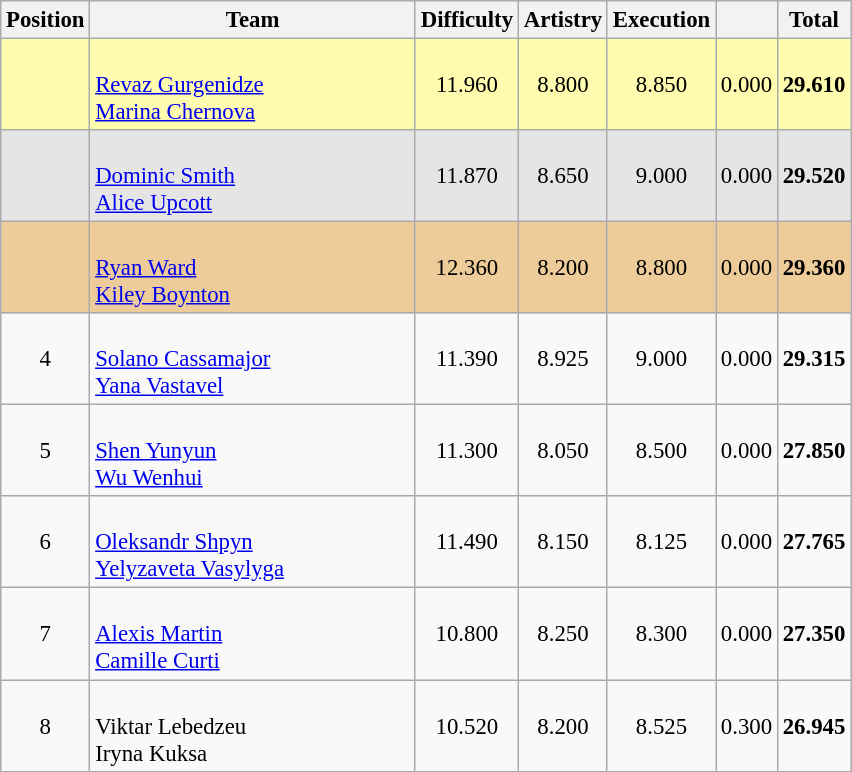<table class="wikitable sortable" style="text-align:center; font-size:95%">
<tr>
<th scope=col>Position</th>
<th scope="col" style="width:210px;">Team</th>
<th scope=col>Difficulty</th>
<th scope=col>Artistry</th>
<th scope=col>Execution</th>
<th scope=col></th>
<th scope=col;>Total</th>
</tr>
<tr style="background:#fffcaf;">
<td rowspan=1></td>
<td style="text-align:left;"><br><a href='#'>Revaz Gurgenidze</a><br><a href='#'>Marina Chernova</a></td>
<td>11.960</td>
<td>8.800</td>
<td>8.850</td>
<td>0.000</td>
<td><strong>29.610</strong></td>
</tr>
<tr style="background:#e5e5e5;">
<td rowspan=1></td>
<td style="text-align:left;"><br><a href='#'>Dominic Smith</a><br><a href='#'>Alice Upcott</a></td>
<td>11.870</td>
<td>8.650</td>
<td>9.000</td>
<td>0.000</td>
<td><strong>29.520</strong></td>
</tr>
<tr style="background:#ec9;">
<td rowspan=1></td>
<td style="text-align:left;"><br><a href='#'>Ryan Ward</a><br><a href='#'>Kiley Boynton</a></td>
<td>12.360</td>
<td>8.200</td>
<td>8.800</td>
<td>0.000</td>
<td><strong>29.360</strong></td>
</tr>
<tr>
<td scope=row style="text-align:center">4</td>
<td style="text-align:left;"><br><a href='#'>Solano Cassamajor</a><br><a href='#'>Yana Vastavel</a></td>
<td>11.390</td>
<td>8.925</td>
<td>9.000</td>
<td>0.000</td>
<td><strong>29.315</strong></td>
</tr>
<tr>
<td scope=row style="text-align:center">5</td>
<td style="text-align:left;"><br><a href='#'>Shen Yunyun</a><br><a href='#'>Wu Wenhui</a></td>
<td>11.300</td>
<td>8.050</td>
<td>8.500</td>
<td>0.000</td>
<td><strong>27.850</strong></td>
</tr>
<tr>
<td scope=row style="text-align:center">6</td>
<td style="text-align:left;"><br><a href='#'>Oleksandr Shpyn</a><br><a href='#'>Yelyzaveta Vasylyga</a></td>
<td>11.490</td>
<td>8.150</td>
<td>8.125</td>
<td>0.000</td>
<td><strong>27.765</strong></td>
</tr>
<tr>
<td scope=row style="text-align:center">7</td>
<td style="text-align:left;"><br><a href='#'>Alexis Martin</a><br><a href='#'>Camille Curti</a></td>
<td>10.800</td>
<td>8.250</td>
<td>8.300</td>
<td>0.000</td>
<td><strong>27.350</strong></td>
</tr>
<tr>
<td scope=row style="text-align:center">8</td>
<td style="text-align:left;"><br>Viktar Lebedzeu<br>Iryna Kuksa</td>
<td>10.520</td>
<td>8.200</td>
<td>8.525</td>
<td>0.300</td>
<td><strong>26.945</strong></td>
</tr>
</table>
